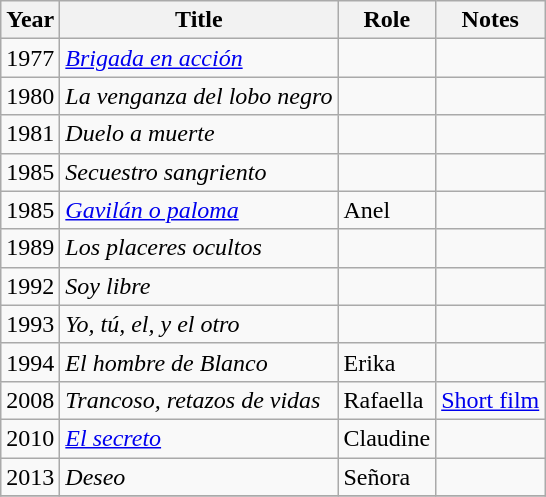<table class="wikitable sortable">
<tr>
<th>Year</th>
<th>Title</th>
<th>Role</th>
<th>Notes</th>
</tr>
<tr>
<td>1977</td>
<td><em><a href='#'>Brigada en acción</a></em></td>
<td></td>
<td></td>
</tr>
<tr>
<td>1980</td>
<td><em>La venganza del lobo negro</em></td>
<td></td>
<td></td>
</tr>
<tr>
<td>1981</td>
<td><em>Duelo a muerte</em></td>
<td></td>
<td></td>
</tr>
<tr>
<td>1985</td>
<td><em>Secuestro sangriento</em></td>
<td></td>
<td></td>
</tr>
<tr>
<td>1985</td>
<td><em><a href='#'>Gavilán o paloma</a></em></td>
<td>Anel</td>
<td></td>
</tr>
<tr>
<td>1989</td>
<td><em>Los placeres ocultos</em></td>
<td></td>
<td></td>
</tr>
<tr>
<td>1992</td>
<td><em>Soy libre</em></td>
<td></td>
<td></td>
</tr>
<tr>
<td>1993</td>
<td><em>Yo, tú, el, y el otro</em></td>
<td></td>
<td></td>
</tr>
<tr>
<td>1994</td>
<td><em>El hombre de Blanco</em></td>
<td>Erika</td>
<td></td>
</tr>
<tr>
<td>2008</td>
<td><em>Trancoso, retazos de vidas</em></td>
<td>Rafaella</td>
<td><a href='#'>Short film</a></td>
</tr>
<tr>
<td>2010</td>
<td><em><a href='#'>El secreto</a></em></td>
<td>Claudine</td>
<td></td>
</tr>
<tr>
<td>2013</td>
<td><em>Deseo</em></td>
<td>Señora</td>
<td></td>
</tr>
<tr>
</tr>
</table>
